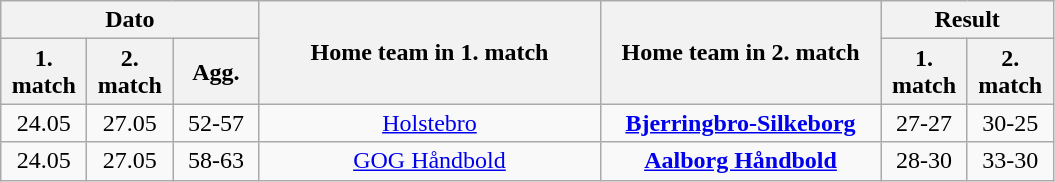<table class="wikitable" style="text-align:center; margin-left:1em;">
<tr>
<th colspan="3">Dato</th>
<th rowspan="2" style="width:220px;">Home team in 1. match</th>
<th rowspan="2" style="width:180px;">Home team in 2. match</th>
<th colspan="3">Result</th>
</tr>
<tr>
<th style="width:50px;">1. match</th>
<th style="width:50px;">2. match</th>
<th style="width:50px;">Agg.</th>
<th style="width:50px;">1. match</th>
<th style="width:50px;">2. match</th>
</tr>
<tr>
<td>24.05</td>
<td>27.05</td>
<td>52-57</td>
<td><a href='#'>Holstebro</a></td>
<td><a href='#'><strong>Bjerringbro-Silkeborg</strong></a></td>
<td>27-27</td>
<td>30-25</td>
</tr>
<tr>
<td>24.05</td>
<td>27.05</td>
<td>58-63</td>
<td><a href='#'>GOG Håndbold</a></td>
<td><strong><a href='#'>Aalborg Håndbold</a></strong></td>
<td>28-30</td>
<td>33-30</td>
</tr>
</table>
